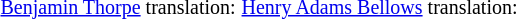<table>
<tr>
<td><br><small><a href='#'>Benjamin Thorpe</a> translation:</small></td>
<td><br><small><a href='#'>Henry Adams Bellows</a> translation:</small></td>
<td></td>
</tr>
</table>
